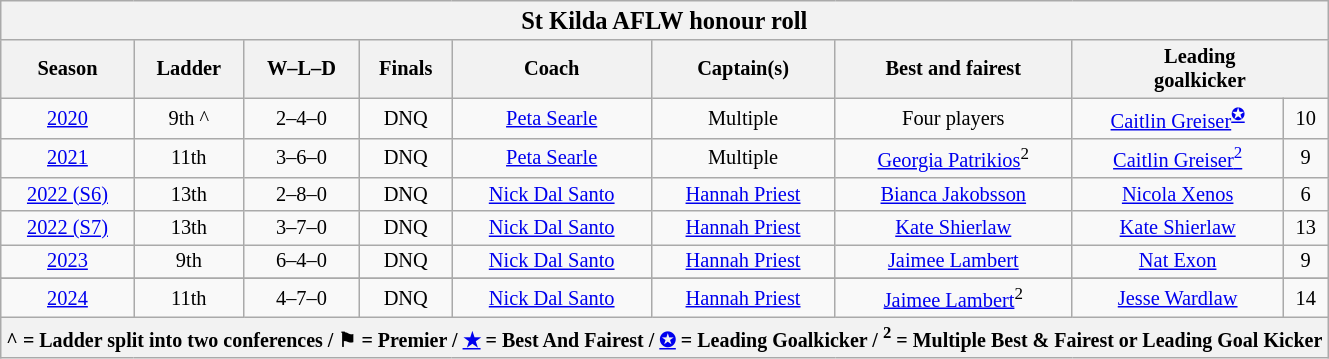<table class="wikitable mw-collapsible" style="text-align: center">
<tr style="font-size: 85%">
<th colspan="9"><big>St Kilda AFLW honour roll</big></th>
</tr>
<tr style="font-size: 85%;">
<th>Season</th>
<th>Ladder</th>
<th>W–L–D</th>
<th>Finals</th>
<th>Coach</th>
<th>Captain(s)</th>
<th>Best and fairest</th>
<th colspan="2">Leading<br>goalkicker</th>
</tr>
<tr style="font-size: 85%;">
<td align=center><a href='#'>2020</a></td>
<td>9th ^</td>
<td>2–4–0</td>
<td>DNQ</td>
<td><a href='#'>Peta Searle</a></td>
<td>Multiple</td>
<td>Four players</td>
<td><a href='#'>Caitlin Greiser</a><sup><a href='#'>✪</a></sup></td>
<td>10</td>
</tr>
<tr style="font-size: 85%;">
<td align=center><a href='#'>2021</a></td>
<td>11th</td>
<td>3–6–0</td>
<td>DNQ</td>
<td><a href='#'>Peta Searle</a></td>
<td>Multiple</td>
<td><a href='#'>Georgia Patrikios</a><sup>2</sup></td>
<td><a href='#'>Caitlin Greiser<sup>2</sup></a></td>
<td>9</td>
</tr>
<tr style="font-size: 85%;">
<td align=center><a href='#'>2022 (S6)</a></td>
<td>13th</td>
<td>2–8–0</td>
<td>DNQ</td>
<td><a href='#'>Nick Dal Santo</a></td>
<td><a href='#'>Hannah Priest</a></td>
<td><a href='#'>Bianca Jakobsson</a></td>
<td><a href='#'>Nicola Xenos</a></td>
<td>6</td>
</tr>
<tr style="font-size: 85%;">
<td align=center><a href='#'>2022 (S7)</a></td>
<td>13th</td>
<td>3–7–0</td>
<td>DNQ</td>
<td><a href='#'>Nick Dal Santo</a></td>
<td><a href='#'>Hannah Priest</a></td>
<td><a href='#'>Kate Shierlaw</a></td>
<td><a href='#'>Kate Shierlaw</a></td>
<td>13</td>
</tr>
<tr style="font-size: 85%;">
<td align=center><a href='#'>2023</a></td>
<td>9th</td>
<td>6–4–0</td>
<td>DNQ</td>
<td><a href='#'>Nick Dal Santo</a></td>
<td><a href='#'>Hannah Priest</a></td>
<td><a href='#'>Jaimee Lambert</a></td>
<td><a href='#'>Nat Exon</a></td>
<td>9</td>
</tr>
<tr>
</tr>
<tr style="font-size: 85%;">
<td align=center><a href='#'>2024</a></td>
<td>11th</td>
<td>4–7–0</td>
<td>DNQ</td>
<td><a href='#'>Nick Dal Santo</a></td>
<td><a href='#'>Hannah Priest</a></td>
<td><a href='#'>Jaimee Lambert</a><sup>2</sup></td>
<td><a href='#'>Jesse Wardlaw</a></td>
<td>14</td>
</tr>
<tr>
<th colspan="9"><small>^ = Ladder split into two conferences / ⚑ = Premier  /  <a href='#'>★</a> = Best And Fairest  /  <a href='#'>✪</a> = Leading Goalkicker  /  <sup>2</sup> = Multiple Best & Fairest or Leading Goal Kicker</small></th>
</tr>
</table>
